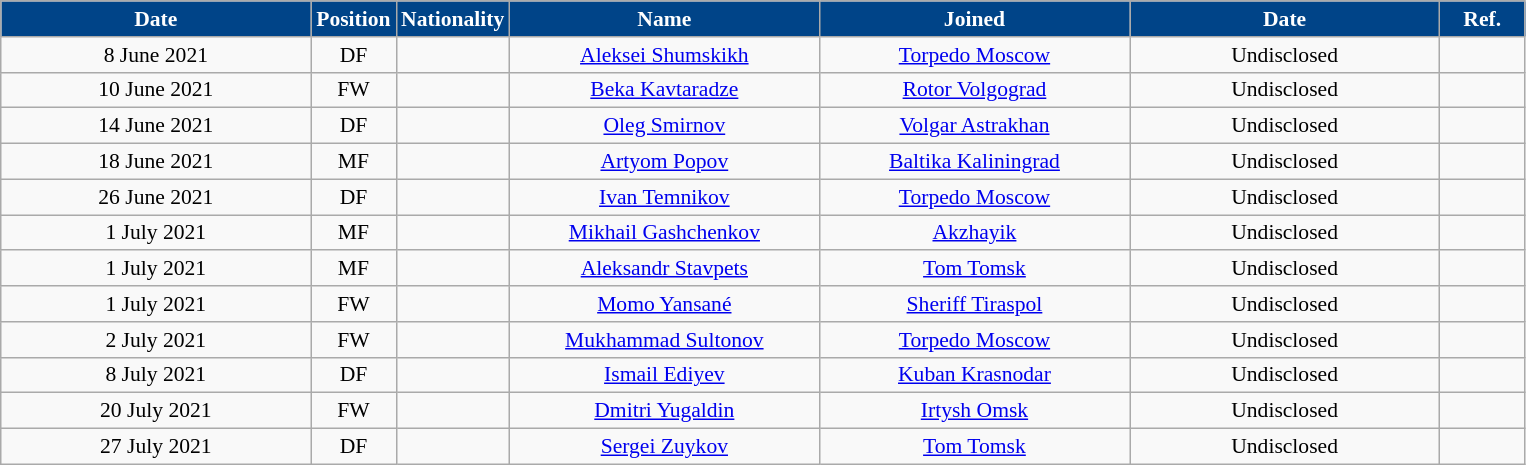<table class="wikitable"  style="text-align:center; font-size:90%; ">
<tr>
<th style="background:#004488; color:#FFFFFF; width:200px;">Date</th>
<th style="background:#004488; color:#FFFFFF; width:50px;">Position</th>
<th style="background:#004488; color:#FFFFFF; width:50px;">Nationality</th>
<th style="background:#004488; color:#FFFFFF; width:200px;">Name</th>
<th style="background:#004488; color:#FFFFFF; width:200px;">Joined</th>
<th style="background:#004488; color:#FFFFFF; width:200px;">Date</th>
<th style="background:#004488; color:#FFFFFF; width:50px;">Ref.</th>
</tr>
<tr>
<td>8 June 2021</td>
<td>DF</td>
<td></td>
<td><a href='#'>Aleksei Shumskikh</a></td>
<td><a href='#'>Torpedo Moscow</a></td>
<td>Undisclosed</td>
<td></td>
</tr>
<tr>
<td>10 June 2021</td>
<td>FW</td>
<td></td>
<td><a href='#'>Beka Kavtaradze</a></td>
<td><a href='#'>Rotor Volgograd</a></td>
<td>Undisclosed</td>
<td></td>
</tr>
<tr>
<td>14 June 2021</td>
<td>DF</td>
<td></td>
<td><a href='#'>Oleg Smirnov</a></td>
<td><a href='#'>Volgar Astrakhan</a></td>
<td>Undisclosed</td>
<td></td>
</tr>
<tr>
<td>18 June 2021</td>
<td>MF</td>
<td></td>
<td><a href='#'>Artyom Popov</a></td>
<td><a href='#'>Baltika Kaliningrad</a></td>
<td>Undisclosed</td>
<td></td>
</tr>
<tr>
<td>26 June 2021</td>
<td>DF</td>
<td></td>
<td><a href='#'>Ivan Temnikov</a></td>
<td><a href='#'>Torpedo Moscow</a></td>
<td>Undisclosed</td>
<td></td>
</tr>
<tr>
<td>1 July 2021</td>
<td>MF</td>
<td></td>
<td><a href='#'>Mikhail Gashchenkov</a></td>
<td><a href='#'>Akzhayik</a></td>
<td>Undisclosed</td>
<td></td>
</tr>
<tr>
<td>1 July 2021</td>
<td>MF</td>
<td></td>
<td><a href='#'>Aleksandr Stavpets</a></td>
<td><a href='#'>Tom Tomsk</a></td>
<td>Undisclosed</td>
<td></td>
</tr>
<tr>
<td>1 July 2021</td>
<td>FW</td>
<td></td>
<td><a href='#'>Momo Yansané</a></td>
<td><a href='#'>Sheriff Tiraspol</a></td>
<td>Undisclosed</td>
<td></td>
</tr>
<tr>
<td>2 July 2021</td>
<td>FW</td>
<td></td>
<td><a href='#'>Mukhammad Sultonov</a></td>
<td><a href='#'>Torpedo Moscow</a></td>
<td>Undisclosed</td>
<td></td>
</tr>
<tr>
<td>8 July 2021</td>
<td>DF</td>
<td></td>
<td><a href='#'>Ismail Ediyev</a></td>
<td><a href='#'>Kuban Krasnodar</a></td>
<td>Undisclosed</td>
<td></td>
</tr>
<tr>
<td>20 July 2021</td>
<td>FW</td>
<td></td>
<td><a href='#'>Dmitri Yugaldin</a></td>
<td><a href='#'>Irtysh Omsk</a></td>
<td>Undisclosed</td>
<td></td>
</tr>
<tr>
<td>27 July 2021</td>
<td>DF</td>
<td></td>
<td><a href='#'>Sergei Zuykov</a></td>
<td><a href='#'>Tom Tomsk</a></td>
<td>Undisclosed</td>
<td></td>
</tr>
</table>
